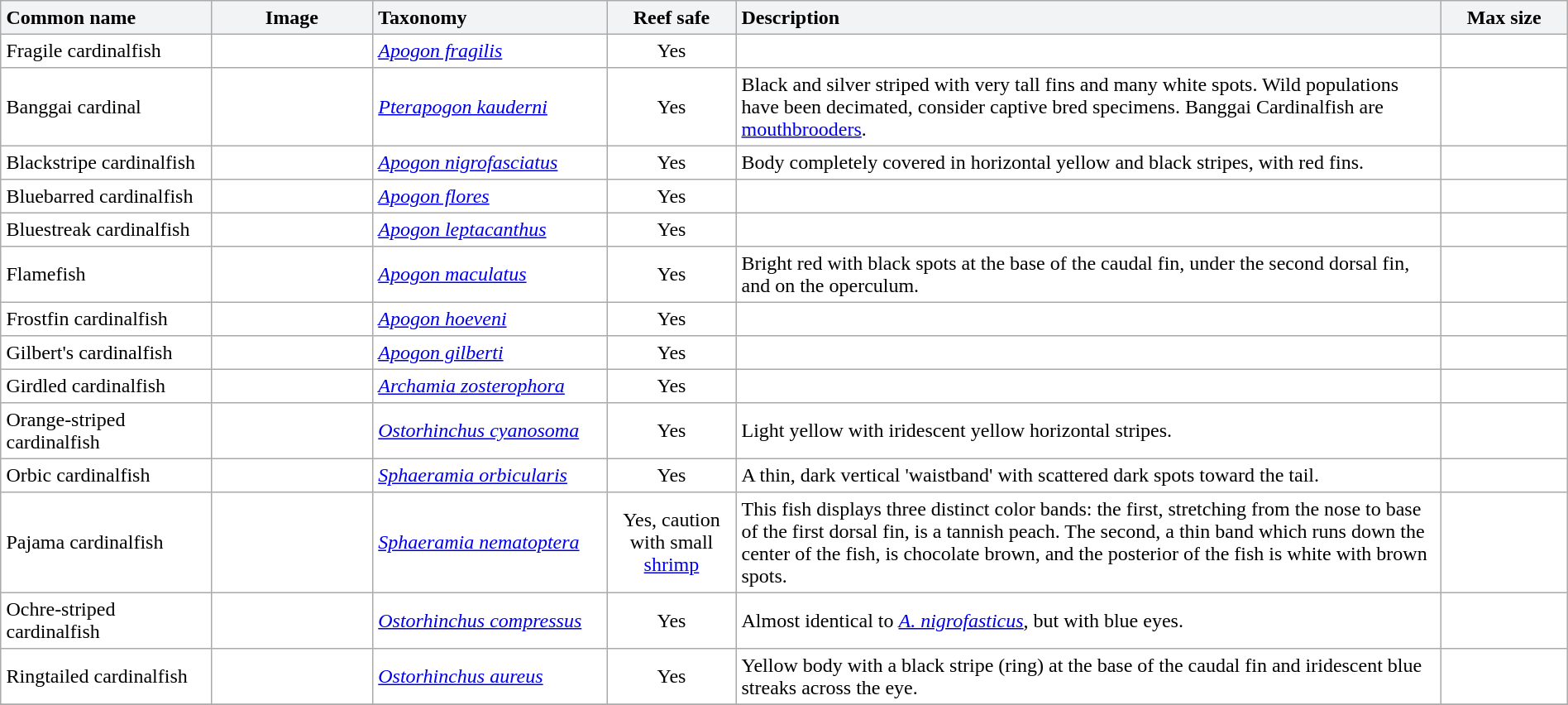<table class="sortable collapsible" cellpadding="4" width="100%" border="1" style="border:1px solid #aaa; border-collapse:collapse">
<tr>
<th align="left" style="background:#F2F3F4" width="170px">Common name</th>
<th style="background:#F2F3F4" width="130px" class="unsortable">Image</th>
<th align="left" style="background:#F2F3F4" width="190px">Taxonomy</th>
<th style="background:#F2F3F4" width="100px">Reef safe</th>
<th align="left" style="background:#F2F3F4" width="610px" class="unsortable">Description</th>
<th style="background:#F2F3F4" width="100px">Max size</th>
</tr>
<tr>
<td>Fragile cardinalfish</td>
<td></td>
<td><em><a href='#'>Apogon fragilis</a></em></td>
<td align="center">Yes</td>
<td></td>
<td align="center"></td>
</tr>
<tr>
<td>Banggai cardinal</td>
<td></td>
<td><em><a href='#'>Pterapogon kauderni</a></em></td>
<td align="center">Yes</td>
<td>Black and silver striped with very tall fins and many white spots. Wild populations have been decimated, consider captive bred specimens. Banggai Cardinalfish are <a href='#'>mouthbrooders</a>.</td>
<td align="center"></td>
</tr>
<tr>
<td>Blackstripe cardinalfish</td>
<td></td>
<td><em><a href='#'>Apogon nigrofasciatus</a></em></td>
<td align="center">Yes</td>
<td>Body completely covered in horizontal yellow and black stripes, with red fins.</td>
<td align="center"></td>
</tr>
<tr>
<td>Bluebarred cardinalfish</td>
<td></td>
<td><em><a href='#'>Apogon flores</a></em></td>
<td align="center">Yes</td>
<td></td>
<td align="center"></td>
</tr>
<tr>
<td>Bluestreak cardinalfish</td>
<td></td>
<td><em><a href='#'>Apogon leptacanthus</a></em></td>
<td align="center">Yes</td>
<td></td>
<td align="center"></td>
</tr>
<tr>
<td>Flamefish</td>
<td></td>
<td><em><a href='#'>Apogon maculatus</a></em></td>
<td align="center">Yes</td>
<td>Bright red with black spots at the base of the caudal fin, under the second dorsal fin, and on the operculum.</td>
<td align="center"></td>
</tr>
<tr>
<td>Frostfin cardinalfish</td>
<td></td>
<td><em><a href='#'>Apogon hoeveni</a></em></td>
<td align="center">Yes</td>
<td></td>
<td align="center"></td>
</tr>
<tr>
<td>Gilbert's cardinalfish</td>
<td></td>
<td><em><a href='#'>Apogon gilberti</a></em></td>
<td align="center">Yes</td>
<td></td>
<td align="center"></td>
</tr>
<tr>
<td>Girdled cardinalfish</td>
<td></td>
<td><em><a href='#'>Archamia zosterophora</a></em></td>
<td align="center">Yes</td>
<td></td>
<td align="center"></td>
</tr>
<tr>
<td>Orange-striped cardinalfish</td>
<td></td>
<td><em><a href='#'>Ostorhinchus cyanosoma</a></em></td>
<td align="center">Yes</td>
<td>Light yellow with iridescent yellow horizontal stripes.</td>
<td align="center"></td>
</tr>
<tr>
<td>Orbic cardinalfish</td>
<td></td>
<td><em><a href='#'>Sphaeramia orbicularis</a></em></td>
<td align="center">Yes</td>
<td>A thin, dark vertical 'waistband' with scattered dark spots toward the tail.</td>
<td align="center"></td>
</tr>
<tr>
<td>Pajama cardinalfish</td>
<td></td>
<td><em><a href='#'>Sphaeramia nematoptera</a></em></td>
<td align="center">Yes, caution with small <a href='#'>shrimp</a></td>
<td>This fish displays three distinct color bands: the first, stretching from the nose to base of the first dorsal fin, is a tannish peach. The second, a thin band which runs down the center of the fish, is chocolate brown, and the posterior of the fish is white with brown spots.</td>
<td align="center"></td>
</tr>
<tr>
<td>Ochre-striped cardinalfish</td>
<td></td>
<td><em><a href='#'>Ostorhinchus compressus</a></em></td>
<td align="center">Yes</td>
<td>Almost identical to <em><a href='#'>A. nigrofasticus</a></em>, but with blue eyes.</td>
<td align="center"></td>
</tr>
<tr>
<td>Ringtailed cardinalfish</td>
<td></td>
<td><em><a href='#'>Ostorhinchus aureus</a></em></td>
<td align="center">Yes</td>
<td>Yellow body with a black stripe (ring) at the base of the caudal fin and iridescent blue streaks across the eye.</td>
<td align="center"></td>
</tr>
<tr>
</tr>
</table>
